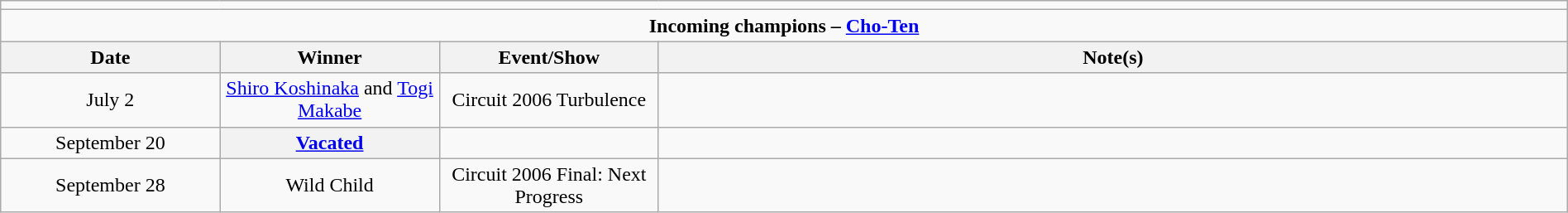<table class="wikitable" style="text-align:center; width:100%;">
<tr>
<td colspan="5"></td>
</tr>
<tr>
<td colspan="5"><strong>Incoming champions – <a href='#'>Cho-Ten</a> </strong></td>
</tr>
<tr>
<th width=14%>Date</th>
<th width=14%>Winner</th>
<th width=14%>Event/Show</th>
<th width=58%>Note(s)</th>
</tr>
<tr>
<td>July 2</td>
<td><a href='#'>Shiro Koshinaka</a> and <a href='#'>Togi Makabe</a></td>
<td>Circuit 2006 Turbulence</td>
<td align="left"></td>
</tr>
<tr>
<td>September 20</td>
<th><a href='#'>Vacated</a></th>
<td></td>
<td align="left"></td>
</tr>
<tr>
<td>September 28</td>
<td>Wild Child<br></td>
<td>Circuit 2006 Final: Next Progress</td>
<td align="left"></td>
</tr>
</table>
